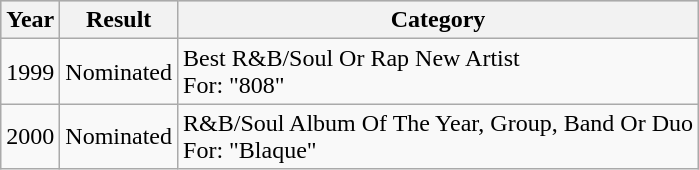<table class="wikitable">
<tr style="background:#ccc; text-align:center;">
<th align="left">Year</th>
<th style="text-align:center;">Result</th>
<th style="text-align:center;">Category</th>
</tr>
<tr>
<td align="left">1999</td>
<td style="text-align:center;">Nominated</td>
<td align="left">Best R&B/Soul Or Rap New Artist <br> For: "808"</td>
</tr>
<tr>
<td align="left">2000</td>
<td style="text-align:center;">Nominated</td>
<td align="left">R&B/Soul Album Of The Year, Group, Band Or Duo <br> For: "Blaque"</td>
</tr>
</table>
